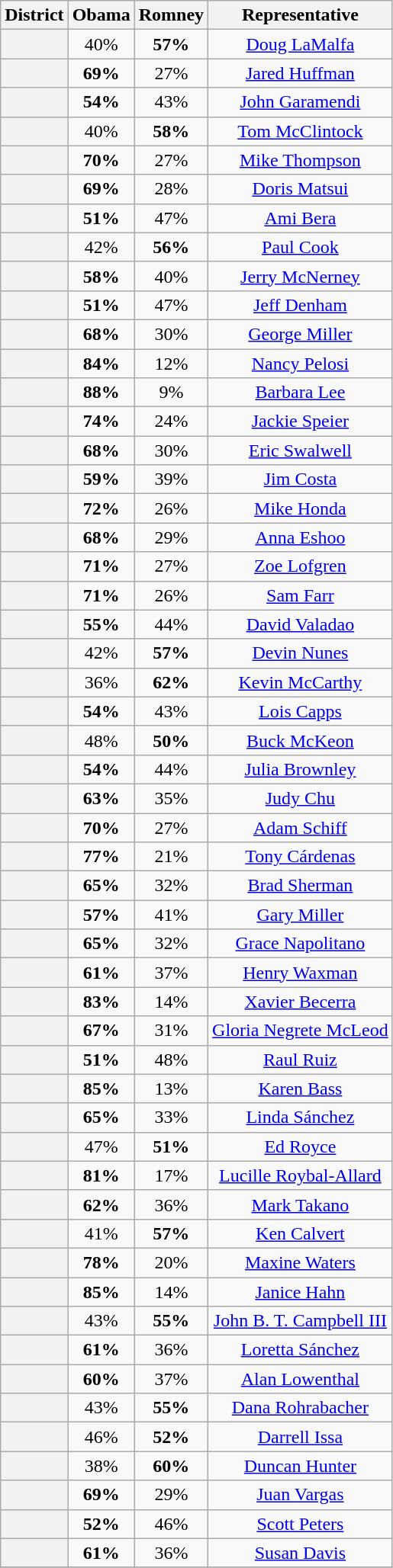<table class=wikitable>
<tr>
<th>District</th>
<th>Obama</th>
<th>Romney</th>
<th>Representative</th>
</tr>
<tr align=center>
<th></th>
<td>40%</td>
<td><strong>57%</strong></td>
<td><a href='#'>Doug LaMalfa</a></td>
</tr>
<tr align=center>
<th></th>
<td><strong>69%</strong></td>
<td>27%</td>
<td><a href='#'>Jared Huffman</a></td>
</tr>
<tr align=center>
<th></th>
<td><strong>54%</strong></td>
<td>43%</td>
<td><a href='#'>John Garamendi</a></td>
</tr>
<tr align=center>
<th></th>
<td>40%</td>
<td><strong>58%</strong></td>
<td><a href='#'>Tom McClintock</a></td>
</tr>
<tr align=center>
<th></th>
<td><strong>70%</strong></td>
<td>27%</td>
<td><a href='#'>Mike Thompson</a></td>
</tr>
<tr align=center>
<th></th>
<td><strong>69%</strong></td>
<td>28%</td>
<td><a href='#'>Doris Matsui</a></td>
</tr>
<tr align=center>
<th></th>
<td><strong>51%</strong></td>
<td>47%</td>
<td><a href='#'>Ami Bera</a></td>
</tr>
<tr align=center>
<th></th>
<td>42%</td>
<td><strong>56%</strong></td>
<td><a href='#'>Paul Cook</a></td>
</tr>
<tr align=center>
<th></th>
<td><strong>58%</strong></td>
<td>40%</td>
<td><a href='#'>Jerry McNerney</a></td>
</tr>
<tr align=center>
<th></th>
<td><strong>51%</strong></td>
<td>47%</td>
<td><a href='#'>Jeff Denham</a></td>
</tr>
<tr align=center>
<th></th>
<td><strong>68%</strong></td>
<td>30%</td>
<td><a href='#'>George Miller</a></td>
</tr>
<tr align=center>
<th></th>
<td><strong>84%</strong></td>
<td>12%</td>
<td><a href='#'>Nancy Pelosi</a></td>
</tr>
<tr align=center>
<th></th>
<td><strong>88%</strong></td>
<td>9%</td>
<td><a href='#'>Barbara Lee</a></td>
</tr>
<tr align=center>
<th></th>
<td><strong>74%</strong></td>
<td>24%</td>
<td><a href='#'>Jackie Speier</a></td>
</tr>
<tr align=center>
<th></th>
<td><strong>68%</strong></td>
<td>30%</td>
<td><a href='#'>Eric Swalwell</a></td>
</tr>
<tr align=center>
<th></th>
<td><strong>59%</strong></td>
<td>39%</td>
<td><a href='#'>Jim Costa</a></td>
</tr>
<tr align=center>
<th></th>
<td><strong>72%</strong></td>
<td>26%</td>
<td><a href='#'>Mike Honda</a></td>
</tr>
<tr align=center>
<th></th>
<td><strong>68%</strong></td>
<td>29%</td>
<td><a href='#'>Anna Eshoo</a></td>
</tr>
<tr align=center>
<th></th>
<td><strong>71%</strong></td>
<td>27%</td>
<td><a href='#'>Zoe Lofgren</a></td>
</tr>
<tr align=center>
<th></th>
<td><strong>71%</strong></td>
<td>26%</td>
<td><a href='#'>Sam Farr</a></td>
</tr>
<tr align=center>
<th></th>
<td><strong>55%</strong></td>
<td>44%</td>
<td><a href='#'>David Valadao</a></td>
</tr>
<tr align=center>
<th></th>
<td>42%</td>
<td><strong>57%</strong></td>
<td><a href='#'>Devin Nunes</a></td>
</tr>
<tr align=center>
<th></th>
<td>36%</td>
<td><strong>62%</strong></td>
<td><a href='#'>Kevin McCarthy</a></td>
</tr>
<tr align=center>
<th></th>
<td><strong>54%</strong></td>
<td>43%</td>
<td><a href='#'>Lois Capps</a></td>
</tr>
<tr align=center>
<th></th>
<td>48%</td>
<td><strong>50%</strong></td>
<td><a href='#'>Buck McKeon</a></td>
</tr>
<tr align=center>
<th></th>
<td><strong>54%</strong></td>
<td>44%</td>
<td><a href='#'>Julia Brownley</a></td>
</tr>
<tr align=center>
<th></th>
<td><strong>63%</strong></td>
<td>35%</td>
<td><a href='#'>Judy Chu</a></td>
</tr>
<tr align=center>
<th></th>
<td><strong>70%</strong></td>
<td>27%</td>
<td><a href='#'>Adam Schiff</a></td>
</tr>
<tr align=center>
<th></th>
<td><strong>77%</strong></td>
<td>21%</td>
<td><a href='#'>Tony Cárdenas</a></td>
</tr>
<tr align=center>
<th></th>
<td><strong>65%</strong></td>
<td>32%</td>
<td><a href='#'>Brad Sherman</a></td>
</tr>
<tr align=center>
<th></th>
<td><strong>57%</strong></td>
<td>41%</td>
<td><a href='#'>Gary Miller</a></td>
</tr>
<tr align=center>
<th></th>
<td><strong>65%</strong></td>
<td>32%</td>
<td><a href='#'>Grace Napolitano</a></td>
</tr>
<tr align=center>
<th></th>
<td><strong>61%</strong></td>
<td>37%</td>
<td><a href='#'>Henry Waxman</a></td>
</tr>
<tr align=center>
<th></th>
<td><strong>83%</strong></td>
<td>14%</td>
<td><a href='#'>Xavier Becerra</a></td>
</tr>
<tr align=center>
<th></th>
<td><strong>67%</strong></td>
<td>31%</td>
<td><a href='#'>Gloria Negrete McLeod</a></td>
</tr>
<tr align=center>
<th></th>
<td><strong>51%</strong></td>
<td>48%</td>
<td><a href='#'>Raul Ruiz</a></td>
</tr>
<tr align=center>
<th></th>
<td><strong>85%</strong></td>
<td>13%</td>
<td><a href='#'>Karen Bass</a></td>
</tr>
<tr align=center>
<th></th>
<td><strong>65%</strong></td>
<td>33%</td>
<td><a href='#'>Linda Sánchez</a></td>
</tr>
<tr align=center>
<th></th>
<td>47%</td>
<td><strong>51%</strong></td>
<td><a href='#'>Ed Royce</a></td>
</tr>
<tr align=center>
<th></th>
<td><strong>81%</strong></td>
<td>17%</td>
<td><a href='#'>Lucille Roybal-Allard</a></td>
</tr>
<tr align=center>
<th></th>
<td><strong>62%</strong></td>
<td>36%</td>
<td><a href='#'>Mark Takano</a></td>
</tr>
<tr align=center>
<th></th>
<td>41%</td>
<td><strong>57%</strong></td>
<td><a href='#'>Ken Calvert</a></td>
</tr>
<tr align=center>
<th></th>
<td><strong>78%</strong></td>
<td>20%</td>
<td><a href='#'>Maxine Waters</a></td>
</tr>
<tr align=center>
<th></th>
<td><strong>85%</strong></td>
<td>14%</td>
<td><a href='#'>Janice Hahn</a></td>
</tr>
<tr align=center>
<th></th>
<td>43%</td>
<td><strong>55%</strong></td>
<td><a href='#'>John B. T. Campbell III</a></td>
</tr>
<tr align=center>
<th></th>
<td><strong>61%</strong></td>
<td>36%</td>
<td><a href='#'>Loretta Sánchez</a></td>
</tr>
<tr align=center>
<th></th>
<td><strong>60%</strong></td>
<td>37%</td>
<td><a href='#'>Alan Lowenthal</a></td>
</tr>
<tr align=center>
<th></th>
<td>43%</td>
<td><strong>55%</strong></td>
<td><a href='#'>Dana Rohrabacher</a></td>
</tr>
<tr align=center>
<th></th>
<td>46%</td>
<td><strong>52%</strong></td>
<td><a href='#'>Darrell Issa</a></td>
</tr>
<tr align=center>
<th></th>
<td>38%</td>
<td><strong>60%</strong></td>
<td><a href='#'>Duncan Hunter</a></td>
</tr>
<tr align=center>
<th></th>
<td><strong>69%</strong></td>
<td>29%</td>
<td><a href='#'>Juan Vargas</a></td>
</tr>
<tr align=center>
<th></th>
<td><strong>52%</strong></td>
<td>46%</td>
<td><a href='#'>Scott Peters</a></td>
</tr>
<tr align=center>
<th></th>
<td><strong>61%</strong></td>
<td>36%</td>
<td><a href='#'>Susan Davis</a></td>
</tr>
<tr align=center>
</tr>
</table>
